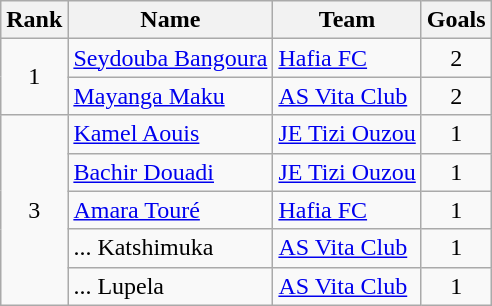<table class="wikitable" style="text-align:center">
<tr>
<th>Rank</th>
<th>Name</th>
<th>Team</th>
<th>Goals</th>
</tr>
<tr>
<td rowspan=2>1</td>
<td align="left"> <a href='#'>Seydouba Bangoura</a></td>
<td align="left"> <a href='#'>Hafia FC</a></td>
<td>2</td>
</tr>
<tr>
<td align="left"> <a href='#'>Mayanga Maku</a></td>
<td align="left"> <a href='#'>AS Vita Club</a></td>
<td>2</td>
</tr>
<tr>
<td rowspan=5>3</td>
<td align="left"> <a href='#'>Kamel Aouis</a></td>
<td align="left"> <a href='#'>JE Tizi Ouzou</a></td>
<td>1</td>
</tr>
<tr>
<td align="left"> <a href='#'>Bachir Douadi</a></td>
<td align="left"> <a href='#'>JE Tizi Ouzou</a></td>
<td>1</td>
</tr>
<tr>
<td align="left"> <a href='#'>Amara Touré</a></td>
<td align="left"> <a href='#'>Hafia FC</a></td>
<td>1</td>
</tr>
<tr>
<td align="left"> ... Katshimuka</td>
<td align="left"> <a href='#'>AS Vita Club</a></td>
<td>1</td>
</tr>
<tr>
<td align="left"> ... Lupela</td>
<td align="left"> <a href='#'>AS Vita Club</a></td>
<td>1</td>
</tr>
</table>
